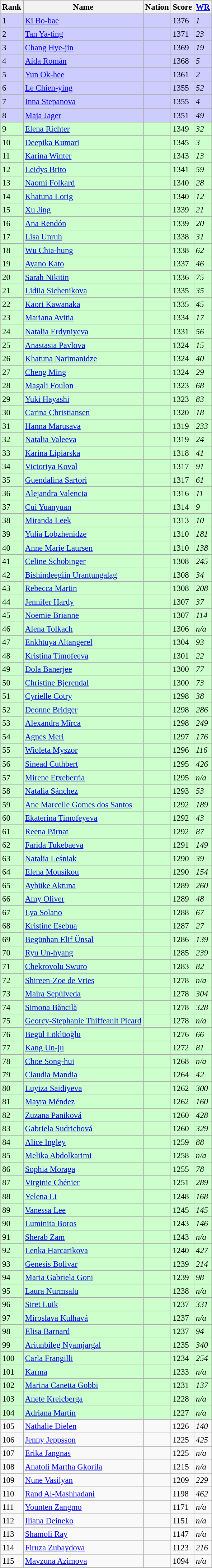<table class="wikitable sortable" style="font-size:95%;">
<tr>
<th>Rank</th>
<th>Name</th>
<th>Nation</th>
<th>Score</th>
<th><a href='#'>WR</a></th>
</tr>
<tr style="background:#ccccff;">
<td>1</td>
<td><a href='#'>Ki Bo-bae</a></td>
<td></td>
<td>1376</td>
<td><em>1</em></td>
</tr>
<tr style="background:#ccccff;">
<td>2</td>
<td><a href='#'>Tan Ya-ting</a></td>
<td></td>
<td>1371</td>
<td><em>23</em></td>
</tr>
<tr style="background:#ccccff;">
<td>3</td>
<td><a href='#'>Chang Hye-jin</a></td>
<td></td>
<td>1369</td>
<td><em>19</em></td>
</tr>
<tr style="background:#ccccff;">
<td>4</td>
<td><a href='#'>Aída Román</a></td>
<td></td>
<td>1368</td>
<td><em>5</em></td>
</tr>
<tr style="background:#ccccff;">
<td>5</td>
<td><a href='#'>Yun Ok-hee</a></td>
<td></td>
<td>1361</td>
<td><em>2</em></td>
</tr>
<tr style="background:#ccccff;">
<td>6</td>
<td><a href='#'>Le Chien-ying</a></td>
<td></td>
<td>1355</td>
<td><em>52</em></td>
</tr>
<tr style="background:#ccccff;">
<td>7</td>
<td><a href='#'>Inna Stepanova</a></td>
<td></td>
<td>1355</td>
<td><em>4</em></td>
</tr>
<tr style="background:#ccccff;">
<td>8</td>
<td><a href='#'>Maja Jager</a></td>
<td></td>
<td>1351</td>
<td><em>49</em></td>
</tr>
<tr style="background:#ccffcc;">
<td>9</td>
<td><a href='#'>Elena Richter</a></td>
<td></td>
<td>1349</td>
<td><em>32</em></td>
</tr>
<tr style="background:#ccffcc;">
<td>10</td>
<td><a href='#'>Deepika Kumari</a></td>
<td></td>
<td>1345</td>
<td><em>3</em></td>
</tr>
<tr style="background:#ccffcc;">
<td>11</td>
<td><a href='#'>Karina Winter</a></td>
<td></td>
<td>1343</td>
<td><em>13</em></td>
</tr>
<tr style="background:#ccffcc;">
<td>12</td>
<td><a href='#'>Leidys Brito</a></td>
<td></td>
<td>1341</td>
<td><em>59</em></td>
</tr>
<tr style="background:#ccffcc;">
<td>13</td>
<td><a href='#'>Naomi Folkard</a></td>
<td></td>
<td>1340</td>
<td><em>28</em></td>
</tr>
<tr style="background:#ccffcc;">
<td>14</td>
<td><a href='#'>Khatuna Lorig</a></td>
<td></td>
<td>1340</td>
<td><em>12</em></td>
</tr>
<tr style="background:#ccffcc;">
<td>15</td>
<td><a href='#'>Xu Jing</a></td>
<td></td>
<td>1339</td>
<td><em>21</em></td>
</tr>
<tr style="background:#ccffcc;">
<td>16</td>
<td><a href='#'>Ana Rendón</a></td>
<td></td>
<td>1339</td>
<td><em>20</em></td>
</tr>
<tr style="background:#ccffcc;">
<td>17</td>
<td><a href='#'>Lisa Unruh</a></td>
<td></td>
<td>1338</td>
<td><em>31</em></td>
</tr>
<tr style="background:#ccffcc;">
<td>18</td>
<td><a href='#'>Wu Chia-hung</a></td>
<td></td>
<td>1338</td>
<td><em>62</em></td>
</tr>
<tr style="background:#ccffcc;">
<td>19</td>
<td><a href='#'>Ayano Kato</a></td>
<td></td>
<td>1337</td>
<td><em>46</em></td>
</tr>
<tr style="background:#ccffcc;">
<td>20</td>
<td><a href='#'>Sarah Nikitin</a></td>
<td></td>
<td>1336</td>
<td><em>75</em></td>
</tr>
<tr style="background:#ccffcc;">
<td>21</td>
<td><a href='#'>Lidiia Sichenikova</a></td>
<td></td>
<td>1335</td>
<td><em>35</em></td>
</tr>
<tr style="background:#ccffcc;">
<td>22</td>
<td><a href='#'>Kaori Kawanaka</a></td>
<td></td>
<td>1335</td>
<td><em>45</em></td>
</tr>
<tr style="background:#ccffcc;">
<td>23</td>
<td><a href='#'>Mariana Avitia</a></td>
<td></td>
<td>1334</td>
<td><em>17</em></td>
</tr>
<tr style="background:#ccffcc;">
<td>24</td>
<td><a href='#'>Natalia Erdyniyeva</a></td>
<td></td>
<td>1331</td>
<td><em>56</em></td>
</tr>
<tr style="background:#ccffcc;">
<td>25</td>
<td><a href='#'>Anastasia Pavlova</a></td>
<td></td>
<td>1324</td>
<td><em>15</em></td>
</tr>
<tr style="background:#ccffcc;">
<td>26</td>
<td><a href='#'>Khatuna Narimanidze</a></td>
<td></td>
<td>1324</td>
<td><em>40</em></td>
</tr>
<tr style="background:#ccffcc;">
<td>27</td>
<td><a href='#'>Cheng Ming</a></td>
<td></td>
<td>1324</td>
<td><em>29</em></td>
</tr>
<tr style="background:#ccffcc;">
<td>28</td>
<td><a href='#'>Magali Foulon</a></td>
<td></td>
<td>1323</td>
<td><em>68</em></td>
</tr>
<tr style="background:#ccffcc;">
<td>29</td>
<td><a href='#'>Yuki Hayashi</a></td>
<td></td>
<td>1323</td>
<td><em>83</em></td>
</tr>
<tr style="background:#ccffcc;">
<td>30</td>
<td><a href='#'>Carina Christiansen</a></td>
<td></td>
<td>1320</td>
<td><em>18</em></td>
</tr>
<tr style="background:#ccffcc;">
<td>31</td>
<td><a href='#'>Hanna Marusava</a></td>
<td></td>
<td>1319</td>
<td><em>233</em></td>
</tr>
<tr style="background:#ccffcc;">
<td>32</td>
<td><a href='#'>Natalia Valeeva</a></td>
<td></td>
<td>1319</td>
<td><em>24</em></td>
</tr>
<tr style="background:#ccffcc;">
<td>33</td>
<td><a href='#'>Karina Lipiarska</a></td>
<td></td>
<td>1318</td>
<td><em>41</em></td>
</tr>
<tr style="background:#ccffcc;">
<td>34</td>
<td><a href='#'>Victoriya Koval</a></td>
<td></td>
<td>1317</td>
<td><em>91</em></td>
</tr>
<tr style="background:#ccffcc;">
<td>35</td>
<td><a href='#'>Guendalina Sartori</a></td>
<td></td>
<td>1317</td>
<td><em>61</em></td>
</tr>
<tr style="background:#ccffcc;">
<td>36</td>
<td><a href='#'>Alejandra Valencia</a></td>
<td></td>
<td>1316</td>
<td><em>11</em></td>
</tr>
<tr style="background:#ccffcc;">
<td>37</td>
<td><a href='#'>Cui Yuanyuan</a></td>
<td></td>
<td>1314</td>
<td><em>9</em></td>
</tr>
<tr style="background:#ccffcc;">
<td>38</td>
<td><a href='#'>Miranda Leek</a></td>
<td></td>
<td>1313</td>
<td><em>10</em></td>
</tr>
<tr style="background:#ccffcc;">
<td>39</td>
<td><a href='#'>Yulia Lobzhenidze</a></td>
<td></td>
<td>1310</td>
<td><em>181</em></td>
</tr>
<tr style="background:#ccffcc;">
<td>40</td>
<td><a href='#'>Anne Marie Laursen</a></td>
<td></td>
<td>1310</td>
<td><em>138</em></td>
</tr>
<tr style="background:#ccffcc;">
<td>41</td>
<td><a href='#'>Celine Schobinger</a></td>
<td></td>
<td>1308</td>
<td><em>245</em></td>
</tr>
<tr style="background:#ccffcc;">
<td>42</td>
<td><a href='#'>Bishindeegiin Urantungalag</a></td>
<td></td>
<td>1308</td>
<td><em>34</em></td>
</tr>
<tr style="background:#ccffcc;">
<td>43</td>
<td><a href='#'>Rebecca Martin</a></td>
<td></td>
<td>1308</td>
<td><em>208</em></td>
</tr>
<tr style="background:#ccffcc;">
<td>44</td>
<td><a href='#'>Jennifer Hardy</a></td>
<td></td>
<td>1307</td>
<td><em>37</em></td>
</tr>
<tr style="background:#ccffcc;">
<td>45</td>
<td><a href='#'>Noemie Brianne</a></td>
<td></td>
<td>1307</td>
<td><em>114</em></td>
</tr>
<tr style="background:#ccffcc;">
<td>46</td>
<td><a href='#'>Alena Tolkach</a></td>
<td></td>
<td>1306</td>
<td><em>n/a</em></td>
</tr>
<tr style="background:#ccffcc;">
<td>47</td>
<td><a href='#'>Enkhtuya Altangerel</a></td>
<td></td>
<td>1304</td>
<td><em>93</em></td>
</tr>
<tr style="background:#ccffcc;">
<td>48</td>
<td><a href='#'>Kristina Timofeeva</a></td>
<td></td>
<td>1301</td>
<td><em>22</em></td>
</tr>
<tr style="background:#ccffcc;">
<td>49</td>
<td><a href='#'>Dola Banerjee</a></td>
<td></td>
<td>1300</td>
<td><em>77</em></td>
</tr>
<tr style="background:#ccffcc;">
<td>50</td>
<td><a href='#'>Christine Bjerendal</a></td>
<td></td>
<td>1300</td>
<td><em>73</em></td>
</tr>
<tr style="background:#ccffcc;">
<td>51</td>
<td><a href='#'>Cyrielle Cotry</a></td>
<td></td>
<td>1298</td>
<td><em>38</em></td>
</tr>
<tr style="background:#ccffcc;">
<td>52</td>
<td><a href='#'>Deonne Bridger</a></td>
<td></td>
<td>1298</td>
<td><em>286</em></td>
</tr>
<tr style="background:#ccffcc;">
<td>53</td>
<td><a href='#'>Alexandra Mîrca</a></td>
<td></td>
<td>1298</td>
<td><em>249</em></td>
</tr>
<tr style="background:#ccffcc;">
<td>54</td>
<td><a href='#'>Agnes Meri</a></td>
<td></td>
<td>1297</td>
<td><em>176</em></td>
</tr>
<tr style="background:#ccffcc;">
<td>55</td>
<td><a href='#'>Wioleta Myszor</a></td>
<td></td>
<td>1296</td>
<td><em>116</em></td>
</tr>
<tr style="background:#ccffcc;">
<td>56</td>
<td><a href='#'>Sinead Cuthbert</a></td>
<td></td>
<td>1295</td>
<td><em>426</em></td>
</tr>
<tr style="background:#ccffcc;">
<td>57</td>
<td><a href='#'>Mirene Etxeberria</a></td>
<td></td>
<td>1295</td>
<td><em>n/a</em></td>
</tr>
<tr style="background:#ccffcc;">
<td>58</td>
<td><a href='#'>Natalia Sánchez</a></td>
<td></td>
<td>1293</td>
<td><em>53</em></td>
</tr>
<tr style="background:#ccffcc;">
<td>59</td>
<td><a href='#'>Ane Marcelle Gomes dos Santos</a></td>
<td></td>
<td>1292</td>
<td><em>189</em></td>
</tr>
<tr style="background:#ccffcc;">
<td>60</td>
<td><a href='#'>Ekaterina Timofeyeva</a></td>
<td></td>
<td>1292</td>
<td><em>43</em></td>
</tr>
<tr style="background:#ccffcc;">
<td>61</td>
<td><a href='#'>Reena Pärnat</a></td>
<td></td>
<td>1292</td>
<td><em>87</em></td>
</tr>
<tr style="background:#ccffcc;">
<td>62</td>
<td><a href='#'>Farida Tukebaeva</a></td>
<td></td>
<td>1291</td>
<td><em>149</em></td>
</tr>
<tr style="background:#ccffcc;">
<td>63</td>
<td><a href='#'>Natalia Leśniak</a></td>
<td></td>
<td>1290</td>
<td><em>39</em></td>
</tr>
<tr style="background:#ccffcc;">
<td>64</td>
<td><a href='#'>Elena Mousikou</a></td>
<td></td>
<td>1290</td>
<td><em>154</em></td>
</tr>
<tr style="background:#ccffcc;">
<td>65</td>
<td><a href='#'>Aybüke Aktuna</a></td>
<td></td>
<td>1289</td>
<td><em>260</em></td>
</tr>
<tr style="background:#ccffcc;">
<td>66</td>
<td><a href='#'>Amy Oliver</a></td>
<td></td>
<td>1289</td>
<td><em>48</em></td>
</tr>
<tr style="background:#ccffcc;">
<td>67</td>
<td><a href='#'>Lya Solano</a></td>
<td></td>
<td>1288</td>
<td><em>67</em></td>
</tr>
<tr style="background:#ccffcc;">
<td>68</td>
<td><a href='#'>Kristine Esebua</a></td>
<td></td>
<td>1287</td>
<td><em>27</em></td>
</tr>
<tr style="background:#ccffcc;">
<td>69</td>
<td><a href='#'>Begünhan Elif Ünsal</a></td>
<td></td>
<td>1286</td>
<td><em>139</em></td>
</tr>
<tr style="background:#ccffcc;">
<td>70</td>
<td><a href='#'>Ryu Un-hyang</a></td>
<td></td>
<td>1285</td>
<td><em>239</em></td>
</tr>
<tr style="background:#ccffcc;">
<td>71</td>
<td><a href='#'>Chekrovolu Swuro</a></td>
<td></td>
<td>1283</td>
<td><em>82</em></td>
</tr>
<tr style="background:#ccffcc;">
<td>72</td>
<td><a href='#'>Shireen-Zoe de Vries</a></td>
<td></td>
<td>1278</td>
<td><em>n/a</em></td>
</tr>
<tr style="background:#ccffcc;">
<td>73</td>
<td><a href='#'>Maira Sepúlveda</a></td>
<td></td>
<td>1278</td>
<td><em>304</em></td>
</tr>
<tr style="background:#ccffcc;">
<td>74</td>
<td><a href='#'>Simona Băncilă</a></td>
<td></td>
<td>1278</td>
<td><em>328</em></td>
</tr>
<tr style="background:#ccffcc;">
<td>75</td>
<td><a href='#'>Georcy-Stephanie Thiffeault Picard</a></td>
<td></td>
<td>1278</td>
<td><em>n/a</em></td>
</tr>
<tr style="background:#ccffcc;">
<td>76</td>
<td><a href='#'>Begül Löklüoğlu</a></td>
<td></td>
<td>1276</td>
<td><em>66</em></td>
</tr>
<tr style="background:#ccffcc;">
<td>77</td>
<td><a href='#'>Kang Un-ju</a></td>
<td></td>
<td>1272</td>
<td><em>81</em></td>
</tr>
<tr style="background:#ccffcc;">
<td>78</td>
<td><a href='#'>Choe Song-hui</a></td>
<td></td>
<td>1268</td>
<td><em>n/a</em></td>
</tr>
<tr style="background:#ccffcc;">
<td>79</td>
<td><a href='#'>Claudia Mandia</a></td>
<td></td>
<td>1264</td>
<td><em>42</em></td>
</tr>
<tr style="background:#ccffcc;">
<td>80</td>
<td><a href='#'>Luyiza Saidiyeva</a></td>
<td></td>
<td>1262</td>
<td><em>300</em></td>
</tr>
<tr style="background:#ccffcc;">
<td>81</td>
<td><a href='#'>Mayra Méndez</a></td>
<td></td>
<td>1262</td>
<td><em>160</em></td>
</tr>
<tr style="background:#ccffcc;">
<td>82</td>
<td><a href='#'>Zuzana Paniková</a></td>
<td></td>
<td>1260</td>
<td><em>428</em></td>
</tr>
<tr style="background:#ccffcc;">
<td>83</td>
<td><a href='#'>Gabriela Sudrichová</a></td>
<td></td>
<td>1260</td>
<td><em>329</em></td>
</tr>
<tr style="background:#ccffcc;">
<td>84</td>
<td><a href='#'>Alice Ingley</a></td>
<td></td>
<td>1259</td>
<td><em>88</em></td>
</tr>
<tr style="background:#ccffcc;">
<td>85</td>
<td><a href='#'>Melika Abdolkarimi</a></td>
<td></td>
<td>1258</td>
<td><em>n/a</em></td>
</tr>
<tr style="background:#ccffcc;">
<td>86</td>
<td><a href='#'>Sophia Moraga</a></td>
<td></td>
<td>1255</td>
<td><em>78</em></td>
</tr>
<tr style="background:#ccffcc;">
<td>87</td>
<td><a href='#'>Virginie Chénier</a></td>
<td></td>
<td>1251</td>
<td><em>289</em></td>
</tr>
<tr style="background:#ccffcc;">
<td>88</td>
<td><a href='#'>Yelena Li</a></td>
<td></td>
<td>1248</td>
<td><em>168</em></td>
</tr>
<tr style="background:#ccffcc;">
<td>89</td>
<td><a href='#'>Vanessa Lee</a></td>
<td></td>
<td>1245</td>
<td><em>145</em></td>
</tr>
<tr style="background:#ccffcc;">
<td>90</td>
<td><a href='#'>Luminita Boros</a></td>
<td></td>
<td>1243</td>
<td><em>146</em></td>
</tr>
<tr style="background:#ccffcc;">
<td>91</td>
<td><a href='#'>Sherab Zam</a></td>
<td></td>
<td>1243</td>
<td><em>n/a</em></td>
</tr>
<tr style="background:#ccffcc;">
<td>92</td>
<td><a href='#'>Lenka Harcarikova</a></td>
<td></td>
<td>1240</td>
<td><em>427</em></td>
</tr>
<tr style="background:#ccffcc;">
<td>93</td>
<td><a href='#'>Genesis Bolivar</a></td>
<td></td>
<td>1239</td>
<td><em>214</em></td>
</tr>
<tr style="background:#ccffcc;">
<td>94</td>
<td><a href='#'>Maria Gabriela Goni</a></td>
<td></td>
<td>1239</td>
<td><em>98</em></td>
</tr>
<tr style="background:#ccffcc;">
<td>95</td>
<td><a href='#'>Laura Nurmsalu</a></td>
<td></td>
<td>1238</td>
<td><em>n/a</em></td>
</tr>
<tr style="background:#ccffcc;">
<td>96</td>
<td><a href='#'>Siret Luik</a></td>
<td></td>
<td>1237</td>
<td><em>331</em></td>
</tr>
<tr style="background:#ccffcc;">
<td>97</td>
<td><a href='#'>Miroslava Kulhavá</a></td>
<td></td>
<td>1237</td>
<td><em>n/a</em></td>
</tr>
<tr style="background:#ccffcc;">
<td>98</td>
<td><a href='#'>Elisa Barnard</a></td>
<td></td>
<td>1237</td>
<td><em>94</em></td>
</tr>
<tr style="background:#ccffcc;">
<td>99</td>
<td><a href='#'>Ariunbileg Nyamjargal</a></td>
<td></td>
<td>1235</td>
<td><em>340</em></td>
</tr>
<tr style="background:#ccffcc;">
<td>100</td>
<td><a href='#'>Carla Frangilli</a></td>
<td></td>
<td>1234</td>
<td><em>254</em></td>
</tr>
<tr style="background:#ccffcc;">
<td>101</td>
<td><a href='#'>Karma</a></td>
<td></td>
<td>1233</td>
<td><em>n/a</em></td>
</tr>
<tr style="background:#ccffcc;">
<td>102</td>
<td><a href='#'>Marina Canetta Gobbi</a></td>
<td></td>
<td>1231</td>
<td><em>137</em></td>
</tr>
<tr style="background:#ccffcc;">
<td>103</td>
<td><a href='#'>Anete Kreicberga</a></td>
<td></td>
<td>1228</td>
<td><em>n/a</em></td>
</tr>
<tr style="background:#ccffcc;">
<td>104</td>
<td><a href='#'>Adriana Martín</a></td>
<td></td>
<td>1227</td>
<td><em>n/a</em></td>
</tr>
<tr>
<td>105</td>
<td><a href='#'>Nathalie Dielen</a></td>
<td></td>
<td>1226</td>
<td><em>140</em></td>
</tr>
<tr>
<td>106</td>
<td><a href='#'>Jenny Jeppsson</a></td>
<td></td>
<td>1225</td>
<td><em>425</em></td>
</tr>
<tr>
<td>107</td>
<td><a href='#'>Erika Jangnas</a></td>
<td></td>
<td>1225</td>
<td><em>n/a</em></td>
</tr>
<tr>
<td>108</td>
<td><a href='#'>Anatoli Martha Gkorila</a></td>
<td></td>
<td>1215</td>
<td><em>n/a</em></td>
</tr>
<tr>
<td>109</td>
<td><a href='#'>Nune Vasilyan</a></td>
<td></td>
<td>1209</td>
<td><em>229</em></td>
</tr>
<tr>
<td>110</td>
<td><a href='#'>Rand Al-Mashhadani</a></td>
<td></td>
<td>1198</td>
<td><em>462</em></td>
</tr>
<tr>
<td>111</td>
<td><a href='#'>Younten Zangmo</a></td>
<td></td>
<td>1171</td>
<td><em>n/a</em></td>
</tr>
<tr>
<td>112</td>
<td><a href='#'>Iliana Deineko</a></td>
<td></td>
<td>1151</td>
<td><em>n/a</em></td>
</tr>
<tr>
<td>113</td>
<td><a href='#'>Shamoli Ray</a></td>
<td></td>
<td>1147</td>
<td><em>n/a</em></td>
</tr>
<tr>
<td>114</td>
<td><a href='#'>Firuza Zubaydova</a></td>
<td></td>
<td>1123</td>
<td><em>216</em></td>
</tr>
<tr>
<td>115</td>
<td><a href='#'>Mavzuna Azimova</a></td>
<td></td>
<td>1094</td>
<td><em>n/a</em></td>
</tr>
<tr>
</tr>
</table>
